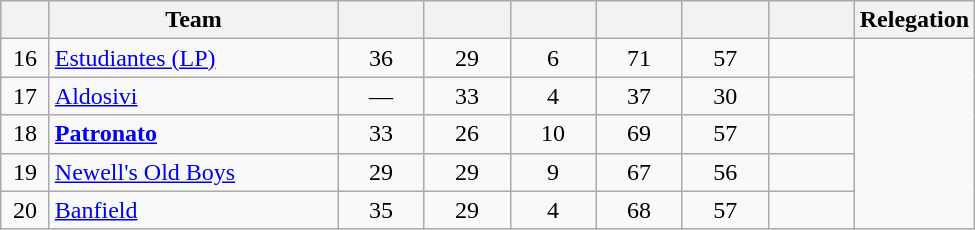<table class="wikitable sortable" style="text-align: center;">
<tr>
<th width=25></th>
<th width=185>Team</th>
<th width=50></th>
<th width=50></th>
<th width=50></th>
<th width=50></th>
<th width=50></th>
<th width=50></th>
<th>Relegation</th>
</tr>
<tr>
<td>16</td>
<td align="left"><a href='#'>Estudiantes (LP)</a></td>
<td>36</td>
<td>29</td>
<td>6</td>
<td>71</td>
<td>57</td>
<td><strong></strong></td>
</tr>
<tr>
<td>17</td>
<td align="left"><a href='#'>Aldosivi</a></td>
<td>—</td>
<td>33</td>
<td>4</td>
<td>37</td>
<td>30</td>
<td><strong></strong></td>
</tr>
<tr>
<td>18</td>
<td align="left"><strong><a href='#'>Patronato</a></strong></td>
<td>33</td>
<td>26</td>
<td>10</td>
<td>69</td>
<td>57</td>
<td><strong></strong></td>
</tr>
<tr>
<td>19</td>
<td align="left"><a href='#'>Newell's Old Boys</a></td>
<td>29</td>
<td>29</td>
<td>9</td>
<td>67</td>
<td>56</td>
<td><strong></strong></td>
</tr>
<tr>
<td>20</td>
<td align="left"><a href='#'>Banfield</a></td>
<td>35</td>
<td>29</td>
<td>4</td>
<td>68</td>
<td>57</td>
<td><strong></strong></td>
</tr>
</table>
